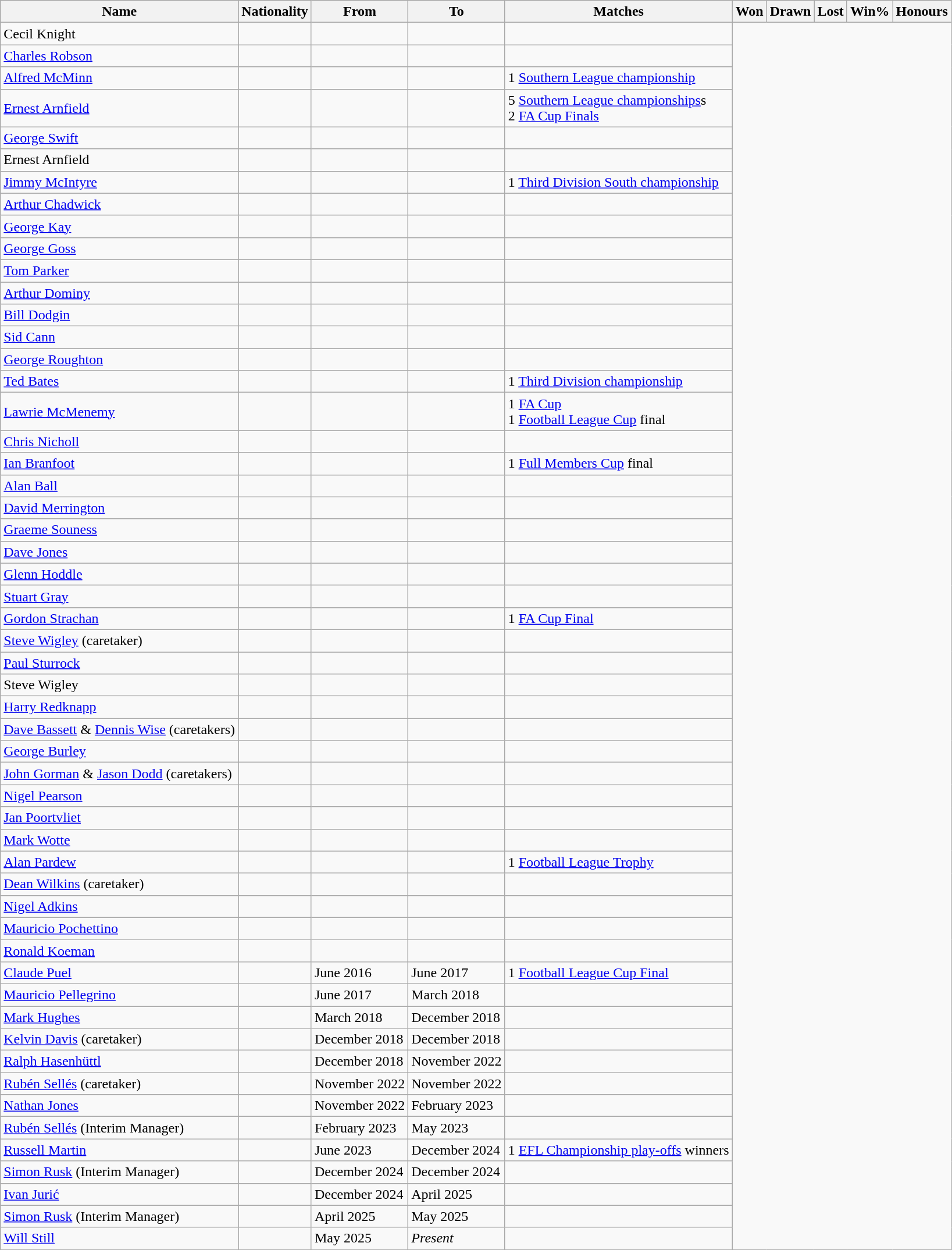<table class="wikitable sortable" style="text-align: left">
<tr>
<th>Name</th>
<th>Nationality</th>
<th>From</th>
<th class="unsortable">To</th>
<th>Matches</th>
<th>Won</th>
<th>Drawn</th>
<th>Lost</th>
<th>Win%</th>
<th class="unsortable">Honours</th>
</tr>
<tr>
<td align=left>Cecil Knight</td>
<td></td>
<td align=left></td>
<td align=left><br></td>
<td align=left></td>
</tr>
<tr>
<td align=left><a href='#'>Charles Robson</a></td>
<td></td>
<td align=left></td>
<td align=left><br></td>
<td align=left></td>
</tr>
<tr>
<td align=left><a href='#'>Alfred McMinn</a></td>
<td></td>
<td align=left></td>
<td align=left><br></td>
<td align=left>1 <a href='#'>Southern League championship</a></td>
</tr>
<tr>
<td align=left><a href='#'>Ernest Arnfield</a></td>
<td></td>
<td align=left></td>
<td align=left><br></td>
<td align=left>5 <a href='#'>Southern League championships</a>s<br>2 <a href='#'>FA Cup Finals</a></td>
</tr>
<tr>
<td align=left><a href='#'>George Swift</a></td>
<td></td>
<td align=left></td>
<td align=left><br></td>
<td align=left></td>
</tr>
<tr>
<td align=left>Ernest Arnfield</td>
<td></td>
<td align=left></td>
<td align=left><br></td>
<td align=left></td>
</tr>
<tr>
<td align=left><a href='#'>Jimmy McIntyre</a></td>
<td></td>
<td align=left></td>
<td align=left><br></td>
<td align=left>1 <a href='#'>Third Division South championship</a></td>
</tr>
<tr>
<td align=left><a href='#'>Arthur Chadwick</a></td>
<td></td>
<td align=left></td>
<td align=left><br></td>
<td align=left></td>
</tr>
<tr>
<td align=left><a href='#'>George Kay</a></td>
<td></td>
<td align=left></td>
<td align=left><br></td>
<td align=left></td>
</tr>
<tr>
<td align=left><a href='#'>George Goss</a></td>
<td></td>
<td align=left></td>
<td align=left><br></td>
<td align=left></td>
</tr>
<tr>
<td align=left><a href='#'>Tom Parker</a></td>
<td></td>
<td align=left></td>
<td align=left><br></td>
<td align=left></td>
</tr>
<tr>
<td align=left><a href='#'>Arthur Dominy</a></td>
<td></td>
<td align=left></td>
<td align=left><br></td>
<td align=left></td>
</tr>
<tr>
<td align=left><a href='#'>Bill Dodgin</a></td>
<td></td>
<td align=left></td>
<td align=left><br></td>
<td align=left></td>
</tr>
<tr>
<td align=left><a href='#'>Sid Cann</a></td>
<td></td>
<td align=left></td>
<td align=left><br></td>
<td align=left></td>
</tr>
<tr>
<td align=left><a href='#'>George Roughton</a></td>
<td></td>
<td align=left></td>
<td align=left><br></td>
<td align=left></td>
</tr>
<tr>
<td align=left><a href='#'>Ted Bates</a></td>
<td></td>
<td align=left></td>
<td align=left><br></td>
<td align=left>1 <a href='#'>Third Division championship</a></td>
</tr>
<tr>
<td align=left><a href='#'>Lawrie McMenemy</a></td>
<td></td>
<td align=left></td>
<td align=left><br></td>
<td align=left>1 <a href='#'>FA Cup</a> <br> 1 <a href='#'>Football League Cup</a> final</td>
</tr>
<tr>
<td align=left><a href='#'>Chris Nicholl</a></td>
<td></td>
<td align=left></td>
<td align=left><br></td>
<td align=left></td>
</tr>
<tr>
<td align=left><a href='#'>Ian Branfoot</a></td>
<td></td>
<td align=left></td>
<td align=left><br></td>
<td align=left>1 <a href='#'>Full Members Cup</a> final</td>
</tr>
<tr>
<td align=left><a href='#'>Alan Ball</a></td>
<td></td>
<td align=left></td>
<td align=left><br></td>
<td align=left></td>
</tr>
<tr>
<td align=left><a href='#'>David Merrington</a></td>
<td></td>
<td align=left></td>
<td align=left><br></td>
<td align=left></td>
</tr>
<tr>
<td align=left><a href='#'>Graeme Souness</a></td>
<td></td>
<td align=left></td>
<td align=left><br></td>
<td align=left></td>
</tr>
<tr>
<td align=left><a href='#'>Dave Jones</a></td>
<td></td>
<td align=left></td>
<td align=left><br></td>
<td align=left></td>
</tr>
<tr>
<td align=left><a href='#'>Glenn Hoddle</a></td>
<td></td>
<td align=left></td>
<td align=left><br></td>
<td align=left></td>
</tr>
<tr>
<td align=left><a href='#'>Stuart Gray</a></td>
<td></td>
<td align=left></td>
<td align=left><br></td>
<td align=left></td>
</tr>
<tr>
<td align=left><a href='#'>Gordon Strachan</a></td>
<td></td>
<td align=left></td>
<td align=left><br></td>
<td align=left>1 <a href='#'>FA Cup Final</a></td>
</tr>
<tr>
<td align=left><a href='#'>Steve Wigley</a> (caretaker)</td>
<td></td>
<td align=left></td>
<td align=left><br></td>
<td align=left></td>
</tr>
<tr>
<td align=left><a href='#'>Paul Sturrock</a></td>
<td></td>
<td align=left></td>
<td align=left><br></td>
<td align=left></td>
</tr>
<tr>
<td align=left>Steve Wigley</td>
<td></td>
<td align=left></td>
<td align=left><br></td>
<td align=left></td>
</tr>
<tr>
<td align=left><a href='#'>Harry Redknapp</a></td>
<td></td>
<td align=left></td>
<td align=left><br></td>
<td align=left></td>
</tr>
<tr>
<td align=left><a href='#'>Dave Bassett</a> & <a href='#'>Dennis Wise</a> (caretakers)</td>
<td></td>
<td align=left></td>
<td align=left><br></td>
<td align=left></td>
</tr>
<tr>
<td align=left><a href='#'>George Burley</a></td>
<td></td>
<td align=left></td>
<td align=left><br></td>
<td align=left></td>
</tr>
<tr>
<td align=left><a href='#'>John Gorman</a> & <a href='#'>Jason Dodd</a> (caretakers)</td>
<td></td>
<td align=left></td>
<td align=left><br></td>
<td align=left></td>
</tr>
<tr>
<td align=left><a href='#'>Nigel Pearson</a></td>
<td></td>
<td align=left></td>
<td align=left><br></td>
<td align=left></td>
</tr>
<tr>
<td align=left><a href='#'>Jan Poortvliet</a></td>
<td></td>
<td align=left></td>
<td align=left><br></td>
<td align=left></td>
</tr>
<tr>
<td align=left><a href='#'>Mark Wotte</a></td>
<td></td>
<td align=left></td>
<td align=left><br></td>
<td align=left></td>
</tr>
<tr>
<td align=left><a href='#'>Alan Pardew</a></td>
<td></td>
<td align=left></td>
<td align=left><br></td>
<td align=left>1 <a href='#'>Football League Trophy</a></td>
</tr>
<tr>
<td align=left><a href='#'>Dean Wilkins</a> (caretaker)</td>
<td></td>
<td align=left></td>
<td align=left><br></td>
<td align=left></td>
</tr>
<tr>
<td align=left><a href='#'>Nigel Adkins</a></td>
<td></td>
<td align=left></td>
<td align=left><br></td>
<td align=left></td>
</tr>
<tr>
<td align=left><a href='#'>Mauricio Pochettino</a></td>
<td></td>
<td align=left></td>
<td align=left><br></td>
<td align=left></td>
</tr>
<tr>
<td align=left><a href='#'>Ronald Koeman</a></td>
<td></td>
<td align=left></td>
<td align=left><br></td>
<td align=left></td>
</tr>
<tr>
<td><a href='#'>Claude Puel</a></td>
<td></td>
<td>June 2016</td>
<td>June 2017<br></td>
<td align=left>1 <a href='#'>Football League Cup Final</a></td>
</tr>
<tr>
<td><a href='#'>Mauricio Pellegrino</a></td>
<td></td>
<td>June 2017</td>
<td>March 2018<br></td>
<td align=left></td>
</tr>
<tr>
<td><a href='#'>Mark Hughes</a></td>
<td></td>
<td>March 2018</td>
<td>December 2018<br></td>
<td align=left></td>
</tr>
<tr>
<td><a href='#'>Kelvin Davis</a> (caretaker)</td>
<td></td>
<td>December 2018</td>
<td>December 2018<br></td>
<td align=left></td>
</tr>
<tr>
<td><a href='#'>Ralph Hasenhüttl</a></td>
<td></td>
<td>December 2018</td>
<td>November 2022<br></td>
<td align=left></td>
</tr>
<tr>
<td><a href='#'>Rubén Sellés</a> (caretaker)</td>
<td></td>
<td>November 2022</td>
<td>November 2022<br></td>
<td align=left></td>
</tr>
<tr>
<td><a href='#'>Nathan Jones</a></td>
<td></td>
<td>November 2022</td>
<td>February 2023<br></td>
<td align=left></td>
</tr>
<tr>
<td><a href='#'>Rubén Sellés</a> (Interim Manager)</td>
<td></td>
<td>February 2023</td>
<td>May 2023<br></td>
<td align=left></td>
</tr>
<tr>
<td><a href='#'>Russell Martin</a></td>
<td></td>
<td>June 2023</td>
<td>December 2024<br></td>
<td align=left>1 <a href='#'>EFL Championship play-offs</a> winners</td>
</tr>
<tr>
<td><a href='#'>Simon Rusk</a> (Interim Manager)</td>
<td></td>
<td>December 2024</td>
<td>December 2024<br></td>
<td align=left></td>
</tr>
<tr>
<td><a href='#'>Ivan Jurić</a></td>
<td></td>
<td>December 2024</td>
<td>April 2025<br></td>
<td align=left></td>
</tr>
<tr>
<td><a href='#'>Simon Rusk</a> (Interim Manager)</td>
<td></td>
<td>April 2025</td>
<td>May 2025<br></td>
<td align=left></td>
</tr>
<tr>
<td><a href='#'>Will Still</a></td>
<td></td>
<td>May 2025</td>
<td><em>Present</em><br></td>
<td align=left></td>
</tr>
<tr>
</tr>
</table>
